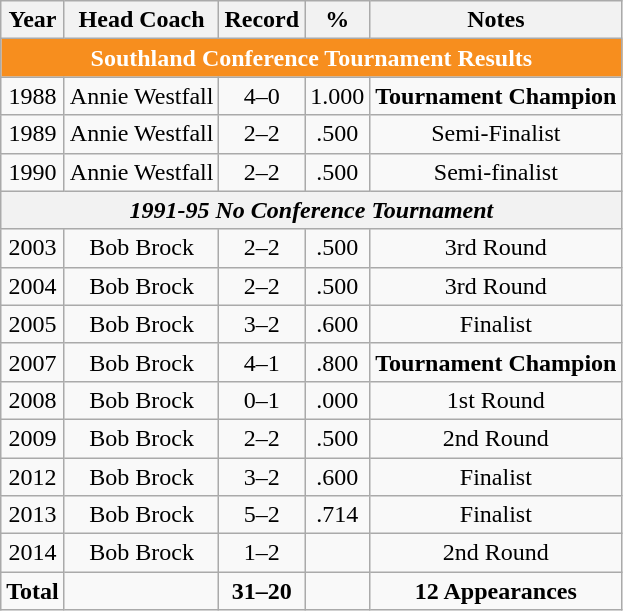<table class="wikitable">
<tr>
<th>Year</th>
<th>Head Coach</th>
<th>Record</th>
<th>%</th>
<th>Notes</th>
</tr>
<tr>
<th colspan=5 style="background:#F78E1E; color:white;">Southland Conference Tournament Results</th>
</tr>
<tr style="text-align:center;">
<td>1988</td>
<td>Annie Westfall</td>
<td>4–0</td>
<td>1.000</td>
<td><strong>Tournament Champion</strong></td>
</tr>
<tr style="text-align:center;">
<td>1989</td>
<td>Annie Westfall</td>
<td>2–2</td>
<td>.500</td>
<td>Semi-Finalist</td>
</tr>
<tr style="text-align:center;">
<td>1990</td>
<td>Annie Westfall</td>
<td>2–2</td>
<td>.500</td>
<td>Semi-finalist</td>
</tr>
<tr>
<th colspan=12><em>1991-95 No Conference Tournament</em></th>
</tr>
<tr style="text-align:center;">
<td>2003</td>
<td>Bob Brock</td>
<td>2–2</td>
<td>.500</td>
<td>3rd Round</td>
</tr>
<tr style="text-align:center;">
<td>2004</td>
<td>Bob Brock</td>
<td>2–2</td>
<td>.500</td>
<td>3rd Round</td>
</tr>
<tr style="text-align:center;">
<td>2005</td>
<td>Bob Brock</td>
<td>3–2</td>
<td>.600</td>
<td>Finalist</td>
</tr>
<tr style="text-align:center;">
<td>2007</td>
<td>Bob Brock</td>
<td>4–1</td>
<td>.800</td>
<td><strong>Tournament Champion</strong></td>
</tr>
<tr style="text-align:center;">
<td>2008</td>
<td>Bob Brock</td>
<td>0–1</td>
<td>.000</td>
<td>1st Round</td>
</tr>
<tr style="text-align:center;">
<td>2009</td>
<td>Bob Brock</td>
<td>2–2</td>
<td>.500</td>
<td>2nd Round</td>
</tr>
<tr style="text-align:center;">
<td>2012</td>
<td>Bob Brock</td>
<td>3–2</td>
<td>.600</td>
<td>Finalist</td>
</tr>
<tr style="text-align:center;">
<td>2013</td>
<td>Bob Brock</td>
<td>5–2</td>
<td>.714</td>
<td>Finalist</td>
</tr>
<tr style="text-align:center;">
<td>2014</td>
<td>Bob Brock</td>
<td>1–2</td>
<td></td>
<td>2nd Round</td>
</tr>
<tr style="text-align:center;">
<td><strong>Total</strong></td>
<td></td>
<td><strong>31–20</strong></td>
<td><strong></strong></td>
<td><strong>12 Appearances</strong></td>
</tr>
</table>
